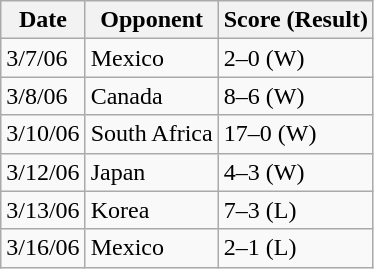<table class="wikitable">
<tr>
<th>Date</th>
<th>Opponent</th>
<th>Score (Result)</th>
</tr>
<tr>
<td>3/7/06</td>
<td>Mexico</td>
<td>2–0 (W)</td>
</tr>
<tr>
<td>3/8/06</td>
<td>Canada</td>
<td>8–6 (W)</td>
</tr>
<tr>
<td>3/10/06</td>
<td>South Africa</td>
<td>17–0 (W)</td>
</tr>
<tr>
<td>3/12/06</td>
<td>Japan</td>
<td>4–3 (W)</td>
</tr>
<tr>
<td>3/13/06</td>
<td>Korea</td>
<td>7–3 (L)</td>
</tr>
<tr>
<td>3/16/06</td>
<td>Mexico</td>
<td>2–1 (L)</td>
</tr>
</table>
